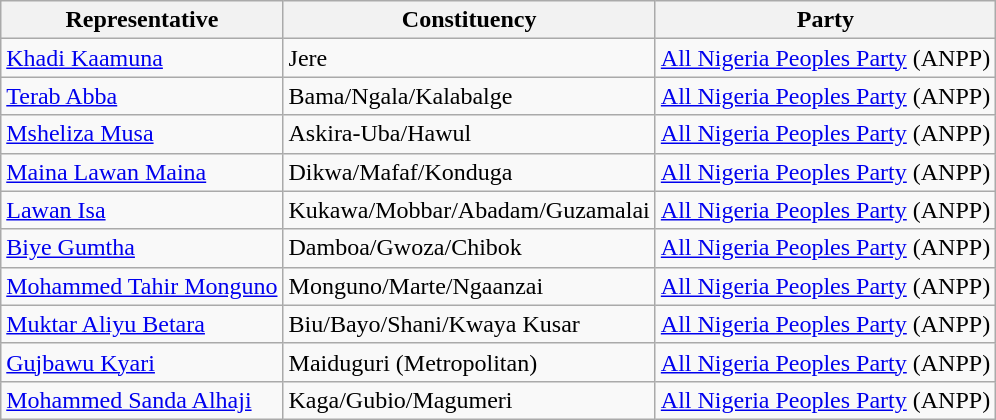<table class="wikitable" border="1">
<tr>
<th>Representative</th>
<th>Constituency</th>
<th>Party</th>
</tr>
<tr>
<td><a href='#'>Khadi Kaamuna</a></td>
<td>Jere</td>
<td><a href='#'>All Nigeria Peoples Party</a> (ANPP)</td>
</tr>
<tr>
<td><a href='#'>Terab Abba</a></td>
<td>Bama/Ngala/Kalabalge</td>
<td><a href='#'>All Nigeria Peoples Party</a> (ANPP)</td>
</tr>
<tr>
<td><a href='#'>Msheliza Musa</a></td>
<td>Askira-Uba/Hawul</td>
<td><a href='#'>All Nigeria Peoples Party</a> (ANPP)</td>
</tr>
<tr>
<td><a href='#'>Maina Lawan Maina</a></td>
<td>Dikwa/Mafaf/Konduga</td>
<td><a href='#'>All Nigeria Peoples Party</a> (ANPP)</td>
</tr>
<tr>
<td><a href='#'>Lawan Isa</a></td>
<td>Kukawa/Mobbar/Abadam/Guzamalai</td>
<td><a href='#'>All Nigeria Peoples Party</a> (ANPP)</td>
</tr>
<tr>
<td><a href='#'>Biye Gumtha</a></td>
<td>Damboa/Gwoza/Chibok</td>
<td><a href='#'>All Nigeria Peoples Party</a> (ANPP)</td>
</tr>
<tr>
<td><a href='#'>Mohammed Tahir Monguno</a></td>
<td>Monguno/Marte/Ngaanzai</td>
<td><a href='#'>All Nigeria Peoples Party</a> (ANPP)</td>
</tr>
<tr>
<td><a href='#'>Muktar Aliyu Betara</a></td>
<td>Biu/Bayo/Shani/Kwaya Kusar</td>
<td><a href='#'>All Nigeria Peoples Party</a> (ANPP)</td>
</tr>
<tr>
<td><a href='#'>Gujbawu Kyari</a></td>
<td>Maiduguri (Metropolitan)</td>
<td><a href='#'>All Nigeria Peoples Party</a> (ANPP)</td>
</tr>
<tr>
<td><a href='#'>Mohammed Sanda Alhaji</a></td>
<td>Kaga/Gubio/Magumeri</td>
<td><a href='#'>All Nigeria Peoples Party</a> (ANPP)</td>
</tr>
</table>
